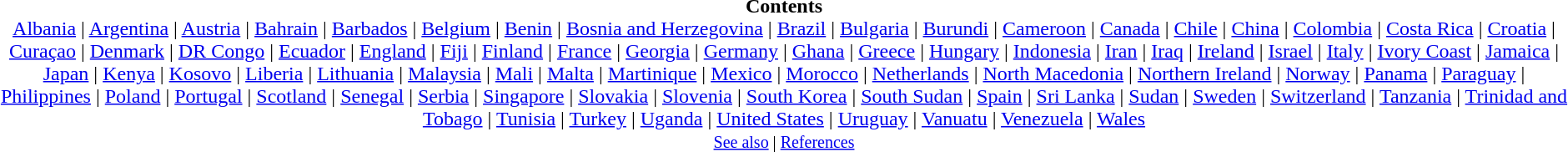<table class="toc" style="margin:1em auto;">
<tr>
<td align=center><strong>Contents</strong><br><div><a href='#'>Albania</a> | <a href='#'>Argentina</a> | <a href='#'>Austria</a> | <a href='#'>Bahrain</a> | <a href='#'>Barbados</a> | <a href='#'>Belgium</a> | <a href='#'>Benin</a> | <a href='#'>Bosnia and Herzegovina</a> | <a href='#'>Brazil</a> | <a href='#'>Bulgaria</a> | <a href='#'>Burundi</a> | <a href='#'>Cameroon</a> | <a href='#'>Canada</a> | <a href='#'>Chile</a> | <a href='#'>China</a> | <a href='#'>Colombia</a> | <a href='#'>Costa Rica</a> | <a href='#'>Croatia</a> | <a href='#'>Curaçao</a> | <a href='#'>Denmark</a> | <a href='#'>DR Congo</a> | <a href='#'>Ecuador</a> | <a href='#'>England</a> | <a href='#'>Fiji</a> | <a href='#'>Finland</a> | <a href='#'>France</a> | <a href='#'>Georgia</a> | <a href='#'>Germany</a> | <a href='#'>Ghana</a> | <a href='#'>Greece</a> | <a href='#'>Hungary</a> | <a href='#'>Indonesia</a> | <a href='#'>Iran</a> | <a href='#'>Iraq</a> | <a href='#'>Ireland</a> | <a href='#'>Israel</a> | <a href='#'>Italy</a> | <a href='#'>Ivory Coast</a> | <a href='#'>Jamaica</a> | <a href='#'>Japan</a> | <a href='#'>Kenya</a> |  <a href='#'>Kosovo</a> |  <a href='#'>Liberia</a> | <a href='#'>Lithuania</a> | <a href='#'>Malaysia</a> | <a href='#'>Mali</a> | <a href='#'>Malta</a> | <a href='#'>Martinique</a> | <a href='#'>Mexico</a> | <a href='#'>Morocco</a> | <a href='#'>Netherlands</a> | <a href='#'>North Macedonia</a> | <a href='#'>Northern Ireland</a> | <a href='#'>Norway</a> | <a href='#'>Panama</a> | <a href='#'>Paraguay</a> | <a href='#'>Philippines</a> | <a href='#'>Poland</a> | <a href='#'>Portugal</a> | <a href='#'>Scotland</a> | <a href='#'>Senegal</a> | <a href='#'>Serbia</a> | <a href='#'>Singapore</a> | <a href='#'>Slovakia</a> | <a href='#'>Slovenia</a> | <a href='#'>South Korea</a> | <a href='#'>South Sudan</a> | <a href='#'>Spain</a> | <a href='#'>Sri Lanka</a> | <a href='#'>Sudan</a> | <a href='#'>Sweden</a> | <a href='#'>Switzerland</a> | <a href='#'>Tanzania</a> | <a href='#'>Trinidad and Tobago</a> | <a href='#'>Tunisia</a> | <a href='#'>Turkey</a> | <a href='#'>Uganda</a> | <a href='#'>United States</a> | <a href='#'>Uruguay</a> | <a href='#'>Vanuatu</a> | <a href='#'>Venezuela</a> | <a href='#'>Wales</a></div><small><a href='#'>See also</a> | <a href='#'>References</a></small></td>
</tr>
</table>
